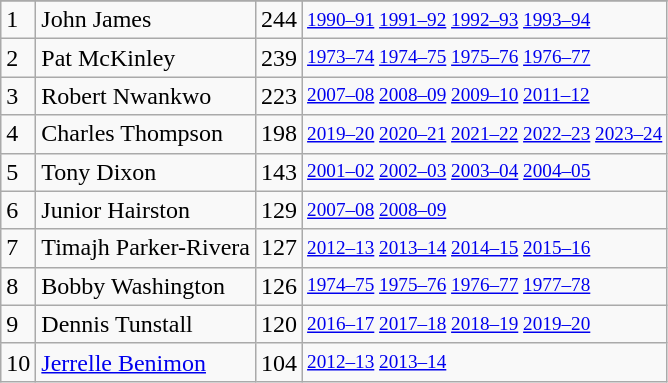<table class="wikitable">
<tr>
</tr>
<tr>
<td>1</td>
<td>John James</td>
<td>244</td>
<td style="font-size:80%;"><a href='#'>1990–91</a> <a href='#'>1991–92</a> <a href='#'>1992–93</a> <a href='#'>1993–94</a></td>
</tr>
<tr>
<td>2</td>
<td>Pat McKinley</td>
<td>239</td>
<td style="font-size:80%;"><a href='#'>1973–74</a> <a href='#'>1974–75</a> <a href='#'>1975–76</a> <a href='#'>1976–77</a></td>
</tr>
<tr>
<td>3</td>
<td>Robert Nwankwo</td>
<td>223</td>
<td style="font-size:80%;"><a href='#'>2007–08</a> <a href='#'>2008–09</a> <a href='#'>2009–10</a> <a href='#'>2011–12</a></td>
</tr>
<tr>
<td>4</td>
<td>Charles Thompson</td>
<td>198</td>
<td style="font-size:80%;"><a href='#'>2019–20</a> <a href='#'>2020–21</a> <a href='#'>2021–22</a> <a href='#'>2022–23</a> <a href='#'>2023–24</a></td>
</tr>
<tr>
<td>5</td>
<td>Tony Dixon</td>
<td>143</td>
<td style="font-size:80%;"><a href='#'>2001–02</a> <a href='#'>2002–03</a> <a href='#'>2003–04</a> <a href='#'>2004–05</a></td>
</tr>
<tr>
<td>6</td>
<td>Junior Hairston</td>
<td>129</td>
<td style="font-size:80%;"><a href='#'>2007–08</a> <a href='#'>2008–09</a></td>
</tr>
<tr>
<td>7</td>
<td>Timajh Parker-Rivera</td>
<td>127</td>
<td style="font-size:80%;"><a href='#'>2012–13</a> <a href='#'>2013–14</a> <a href='#'>2014–15</a> <a href='#'>2015–16</a></td>
</tr>
<tr>
<td>8</td>
<td>Bobby Washington</td>
<td>126</td>
<td style="font-size:80%;"><a href='#'>1974–75</a> <a href='#'>1975–76</a> <a href='#'>1976–77</a> <a href='#'>1977–78</a></td>
</tr>
<tr>
<td>9</td>
<td>Dennis Tunstall</td>
<td>120</td>
<td style="font-size:80%;"><a href='#'>2016–17</a> <a href='#'>2017–18</a> <a href='#'>2018–19</a> <a href='#'>2019–20</a></td>
</tr>
<tr>
<td>10</td>
<td><a href='#'>Jerrelle Benimon</a></td>
<td>104</td>
<td style="font-size:80%;"><a href='#'>2012–13</a> <a href='#'>2013–14</a></td>
</tr>
</table>
